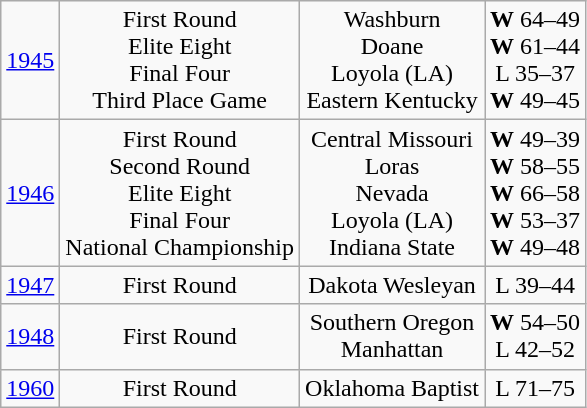<table class="wikitable">
<tr align="center">
<td><a href='#'>1945</a></td>
<td>First Round<br>Elite Eight<br>Final Four<br>Third Place Game</td>
<td>Washburn<br>Doane<br>Loyola (LA)<br>Eastern Kentucky</td>
<td><strong>W</strong> 64–49<br><strong>W</strong> 61–44<br>L 35–37<br><strong>W</strong> 49–45</td>
</tr>
<tr align="center">
<td><a href='#'>1946</a></td>
<td>First Round<br>Second Round<br>Elite Eight<br>Final Four<br>National Championship</td>
<td>Central Missouri<br>Loras<br>Nevada<br>Loyola (LA)<br>Indiana State</td>
<td><strong>W</strong> 49–39<br><strong>W</strong> 58–55<br><strong>W</strong> 66–58<br><strong>W</strong> 53–37<br><strong>W</strong> 49–48</td>
</tr>
<tr align="center">
<td><a href='#'>1947</a></td>
<td>First Round</td>
<td>Dakota Wesleyan</td>
<td>L 39–44</td>
</tr>
<tr align="center">
<td><a href='#'>1948</a></td>
<td>First Round</td>
<td>Southern Oregon<br>Manhattan</td>
<td><strong>W</strong> 54–50<br>L 42–52</td>
</tr>
<tr align="center">
<td><a href='#'>1960</a></td>
<td>First Round</td>
<td>Oklahoma Baptist</td>
<td>L 71–75</td>
</tr>
</table>
